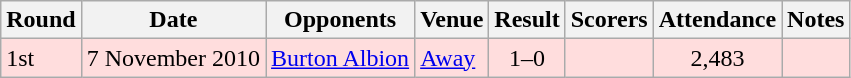<table class=wikitable>
<tr>
<th>Round</th>
<th>Date</th>
<th>Opponents</th>
<th>Venue</th>
<th>Result</th>
<th>Scorers</th>
<th>Attendance</th>
<th>Notes</th>
</tr>
<tr style="background:#fdd;">
<td>1st</td>
<td>7 November 2010</td>
<td><a href='#'>Burton Albion</a></td>
<td><a href='#'>Away</a></td>
<td style="text-align:center;">1–0</td>
<td></td>
<td style="text-align:center;">2,483</td>
<td></td>
</tr>
</table>
